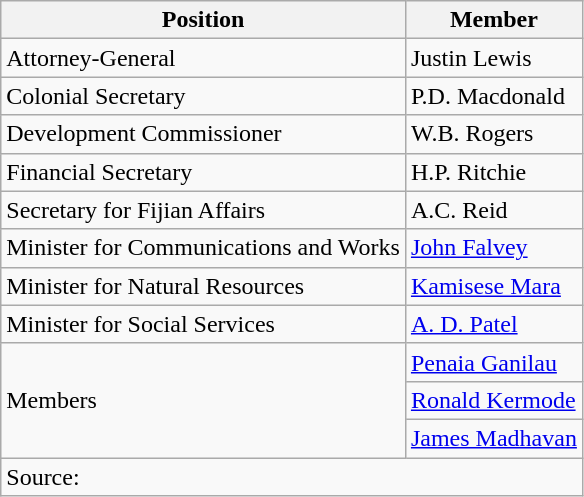<table class=wikitable>
<tr>
<th>Position</th>
<th>Member</th>
</tr>
<tr>
<td>Attorney-General</td>
<td>Justin Lewis</td>
</tr>
<tr>
<td>Colonial Secretary</td>
<td>P.D. Macdonald</td>
</tr>
<tr>
<td>Development Commissioner</td>
<td>W.B. Rogers</td>
</tr>
<tr>
<td>Financial Secretary</td>
<td>H.P. Ritchie</td>
</tr>
<tr>
<td>Secretary for Fijian Affairs</td>
<td>A.C. Reid</td>
</tr>
<tr>
<td>Minister for Communications and Works</td>
<td><a href='#'>John Falvey</a></td>
</tr>
<tr>
<td>Minister for Natural Resources</td>
<td><a href='#'>Kamisese Mara</a></td>
</tr>
<tr>
<td>Minister for Social Services</td>
<td><a href='#'>A. D. Patel</a></td>
</tr>
<tr>
<td rowspan=3>Members</td>
<td><a href='#'>Penaia Ganilau</a></td>
</tr>
<tr>
<td><a href='#'>Ronald Kermode</a></td>
</tr>
<tr>
<td><a href='#'>James Madhavan</a></td>
</tr>
<tr>
<td colspan=2>Source: </td>
</tr>
</table>
